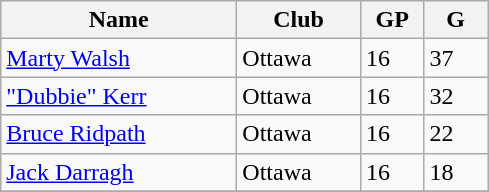<table class="wikitable">
<tr>
<th width=150>Name</th>
<th width=75>Club</th>
<th width=35>GP</th>
<th width=35>G</th>
</tr>
<tr>
<td><a href='#'>Marty Walsh</a></td>
<td>Ottawa</td>
<td>16</td>
<td>37</td>
</tr>
<tr>
<td><a href='#'>"Dubbie" Kerr</a></td>
<td>Ottawa</td>
<td>16</td>
<td>32</td>
</tr>
<tr>
<td><a href='#'>Bruce Ridpath</a></td>
<td>Ottawa</td>
<td>16</td>
<td>22</td>
</tr>
<tr>
<td><a href='#'>Jack Darragh</a></td>
<td>Ottawa</td>
<td>16</td>
<td>18</td>
</tr>
<tr>
</tr>
</table>
